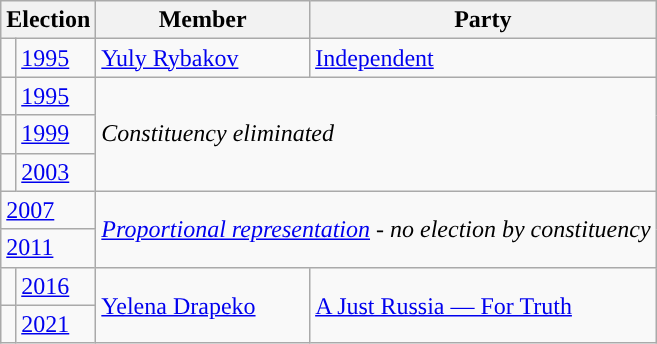<table class="wikitable">
<tr>
<th colspan="2">Election</th>
<th>Member</th>
<th>Party</th>
</tr>
<tr>
<td style="background-color:"></td>
<td><a href='#'>1995</a></td>
<td><a href='#'>Yuly Rybakov</a></td>
<td><a href='#'>Independent</a></td>
</tr>
<tr>
<td style="background-color:"></td>
<td><a href='#'>1995</a></td>
<td colspan=2 rowspan=3><em>Constituency eliminated</em></td>
</tr>
<tr>
<td style="background-color:"></td>
<td><a href='#'>1999</a></td>
</tr>
<tr>
<td style="background-color:"></td>
<td><a href='#'>2003</a></td>
</tr>
<tr>
<td colspan=2><a href='#'>2007</a></td>
<td colspan=2 rowspan=2><em><a href='#'>Proportional representation</a> - no election by constituency</em></td>
</tr>
<tr>
<td colspan=2><a href='#'>2011</a></td>
</tr>
<tr>
<td style="background-color: "></td>
<td><a href='#'>2016</a></td>
<td rowspan=2><a href='#'>Yelena Drapeko</a></td>
<td rowspan=2><a href='#'>A Just Russia — For Truth</a></td>
</tr>
<tr>
<td style="background-color: "></td>
<td><a href='#'>2021</a></td>
</tr>
</table>
